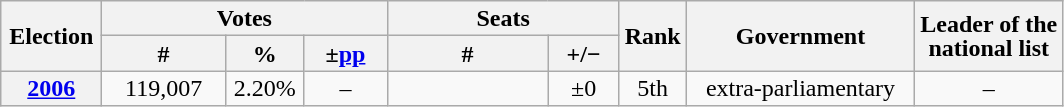<table class="wikitable" style="text-align:center; line-height:16px;">
<tr>
<th rowspan="2" style="width:60px;">Election</th>
<th colspan="3">Votes</th>
<th colspan="2">Seats</th>
<th rowspan="2" style="width:30px;">Rank</th>
<th rowspan="2" style="width:145px;">Government</th>
<th rowspan="2">Leader of the<br>national list</th>
</tr>
<tr>
<th style="width:75px;">#</th>
<th style="width:45px;">%</th>
<th style="width:48px;">±<a href='#'>pp</a></th>
<th style="width:100px;">#</th>
<th style="width:40px;">+/−</th>
</tr>
<tr>
<th><a href='#'>2006</a></th>
<td>119,007</td>
<td>2.20%</td>
<td>–</td>
<td></td>
<td>±0</td>
<td>5th</td>
<td>extra-parliamentary</td>
<td>–</td>
</tr>
</table>
